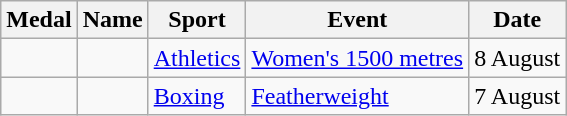<table class="wikitable sortable">
<tr>
<th>Medal</th>
<th>Name</th>
<th>Sport</th>
<th>Event</th>
<th>Date</th>
</tr>
<tr>
<td></td>
<td></td>
<td><a href='#'>Athletics</a></td>
<td><a href='#'>Women's 1500 metres</a></td>
<td>8 August</td>
</tr>
<tr>
<td></td>
<td></td>
<td><a href='#'>Boxing</a></td>
<td><a href='#'>Featherweight</a></td>
<td>7 August</td>
</tr>
</table>
